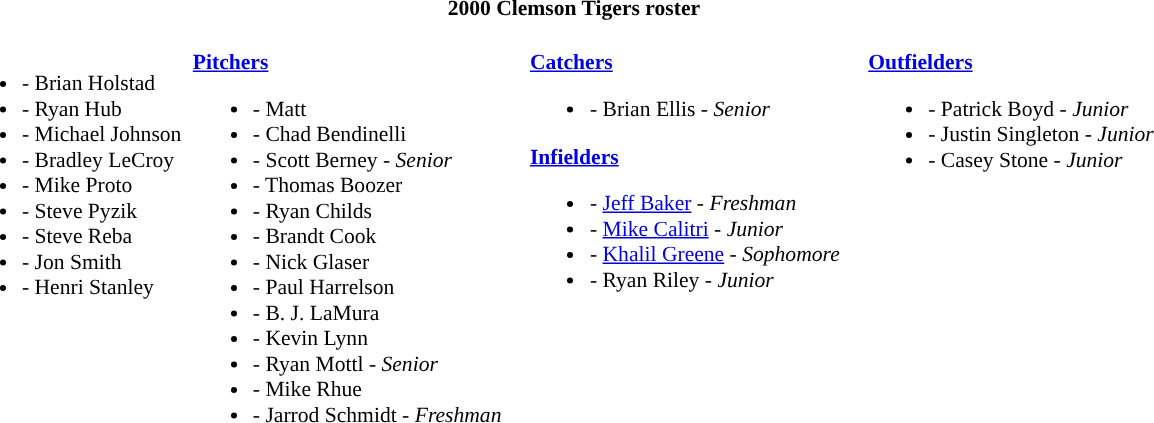<table class="toccolours" style="border-collapse:collapse; font-size:90%;">
<tr>
<th colspan="9">2000 Clemson Tigers roster</th>
</tr>
<tr>
</tr>
<tr>
<td width="03"> </td>
<td valign="top"><br><ul><li>- Brian Holstad</li><li>- Ryan Hub</li><li>- Michael Johnson</li><li>- Bradley LeCroy</li><li>- Mike Proto</li><li>- Steve Pyzik</li><li>- Steve Reba</li><li>- Jon Smith</li><li>- Henri Stanley</li></ul></td>
<td width="03"> </td>
<td valign="top"><br><strong><a href='#'>Pitchers</a></strong><ul><li>- Matt </li><li>- Chad Bendinelli</li><li>- Scott Berney - <em>Senior</em></li><li>- Thomas Boozer</li><li>- Ryan Childs</li><li>- Brandt Cook</li><li>- Nick Glaser</li><li>- Paul Harrelson</li><li>- B. J. LaMura</li><li>- Kevin Lynn</li><li>- Ryan Mottl - <em>Senior</em></li><li>- Mike Rhue</li><li>- Jarrod Schmidt - <em>Freshman</em></li></ul></td>
<td width="15"> </td>
<td valign="top"><br><strong><a href='#'>Catchers</a></strong><ul><li>- Brian Ellis - <em>Senior</em></li></ul><strong><a href='#'>Infielders</a></strong><ul><li>- <a href='#'>Jeff Baker</a> - <em>Freshman</em></li><li>- <a href='#'>Mike Calitri</a> - <em>Junior</em></li><li>- <a href='#'>Khalil Greene</a> - <em>Sophomore</em></li><li>- Ryan Riley - <em>Junior</em></li></ul></td>
<td width="15"> </td>
<td valign="top"><br><strong><a href='#'>Outfielders</a></strong><ul><li>- Patrick Boyd - <em>Junior</em></li><li>- Justin Singleton - <em>Junior</em></li><li>- Casey Stone - <em>Junior</em></li></ul></td>
<td width="25"> </td>
</tr>
</table>
